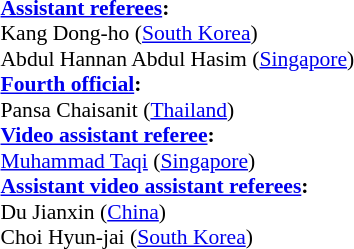<table style="width:100%; font-size:90%;">
<tr>
<td><br><strong><a href='#'>Assistant referees</a>:</strong>
<br>Kang Dong-ho (<a href='#'>South Korea</a>)
<br>Abdul Hannan Abdul Hasim (<a href='#'>Singapore</a>)
<br><strong><a href='#'>Fourth official</a>:</strong>
<br>Pansa Chaisanit (<a href='#'>Thailand</a>)
<br><strong><a href='#'>Video assistant referee</a>:</strong>
<br><a href='#'>Muhammad Taqi</a> (<a href='#'>Singapore</a>)
<br><strong><a href='#'>Assistant video assistant referees</a>:</strong>
<br>Du Jianxin (<a href='#'>China</a>)
<br>Choi Hyun-jai (<a href='#'>South Korea</a>)</td>
</tr>
</table>
